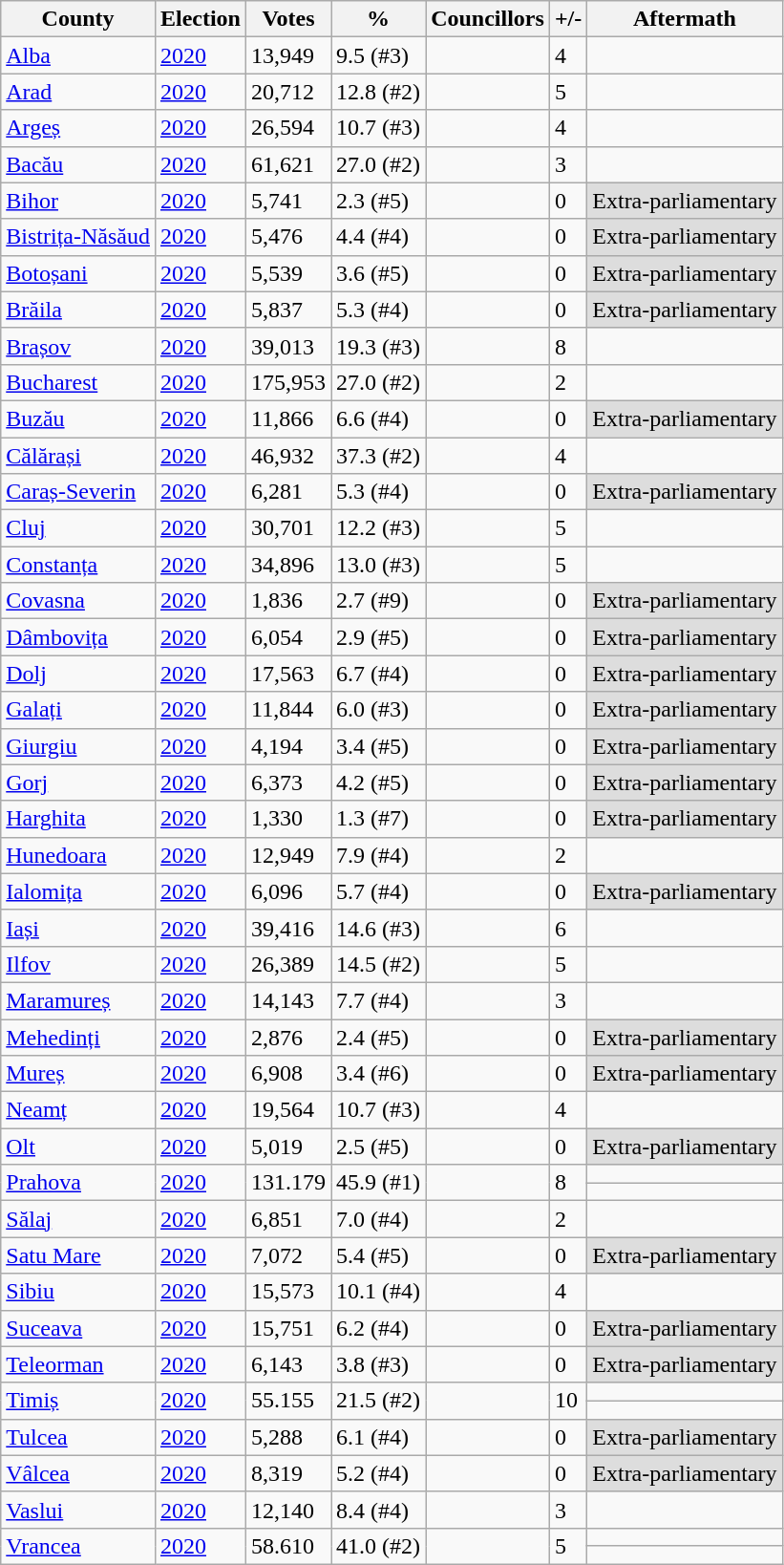<table class="wikitable sortable">
<tr>
<th>County</th>
<th>Election</th>
<th>Votes</th>
<th>%</th>
<th>Councillors</th>
<th>+/-</th>
<th>Aftermath</th>
</tr>
<tr>
<td><a href='#'>Alba</a></td>
<td><a href='#'>2020</a></td>
<td>13,949</td>
<td>9.5 (#3)</td>
<td></td>
<td> 4</td>
<td></td>
</tr>
<tr>
<td><a href='#'>Arad</a></td>
<td><a href='#'>2020</a></td>
<td>20,712</td>
<td>12.8 (#2)</td>
<td></td>
<td> 5</td>
<td></td>
</tr>
<tr>
<td><a href='#'>Argeș</a></td>
<td><a href='#'>2020</a></td>
<td>26,594</td>
<td>10.7 (#3)</td>
<td></td>
<td> 4</td>
<td></td>
</tr>
<tr>
<td><a href='#'>Bacău</a></td>
<td><a href='#'>2020</a></td>
<td>61,621</td>
<td>27.0 (#2)</td>
<td> </td>
<td> 3</td>
<td></td>
</tr>
<tr>
<td><a href='#'>Bihor</a></td>
<td><a href='#'>2020</a></td>
<td>5,741</td>
<td>2.3 (#5)</td>
<td></td>
<td> 0</td>
<td align=center style="background:#ddd;">Extra-parliamentary</td>
</tr>
<tr>
<td><a href='#'>Bistrița-Năsăud</a></td>
<td><a href='#'>2020</a></td>
<td>5,476</td>
<td>4.4 (#4)</td>
<td></td>
<td> 0</td>
<td align=center style="background:#ddd;">Extra-parliamentary</td>
</tr>
<tr>
<td><a href='#'>Botoșani</a></td>
<td><a href='#'>2020</a></td>
<td>5,539</td>
<td>3.6 (#5)</td>
<td></td>
<td> 0</td>
<td align=center style="background:#ddd;">Extra-parliamentary</td>
</tr>
<tr>
<td><a href='#'>Brăila</a></td>
<td><a href='#'>2020</a></td>
<td>5,837</td>
<td>5.3 (#4)</td>
<td></td>
<td> 0</td>
<td align=center style="background:#ddd;">Extra-parliamentary</td>
</tr>
<tr>
<td><a href='#'>Brașov</a></td>
<td><a href='#'>2020</a></td>
<td>39,013</td>
<td>19.3 (#3)</td>
<td></td>
<td> 8</td>
<td></td>
</tr>
<tr>
<td><a href='#'>Bucharest</a></td>
<td><a href='#'>2020</a></td>
<td>175,953</td>
<td>27.0 (#2)</td>
<td></td>
<td> 2</td>
<td></td>
</tr>
<tr>
<td><a href='#'>Buzău</a></td>
<td><a href='#'>2020</a></td>
<td>11,866</td>
<td>6.6 (#4)</td>
<td></td>
<td> 0</td>
<td align=center style="background:#ddd;">Extra-parliamentary</td>
</tr>
<tr>
<td><a href='#'>Călărași</a></td>
<td><a href='#'>2020</a></td>
<td>46,932</td>
<td>37.3 (#2)</td>
<td> </td>
<td> 4</td>
<td></td>
</tr>
<tr>
<td><a href='#'>Caraș-Severin</a></td>
<td><a href='#'>2020</a></td>
<td>6,281</td>
<td>5.3 (#4)</td>
<td></td>
<td> 0</td>
<td align=center style="background:#ddd;">Extra-parliamentary</td>
</tr>
<tr>
<td><a href='#'>Cluj</a></td>
<td><a href='#'>2020</a></td>
<td>30,701</td>
<td>12.2 (#3)</td>
<td></td>
<td> 5</td>
<td></td>
</tr>
<tr>
<td><a href='#'>Constanța</a></td>
<td><a href='#'>2020</a></td>
<td>34,896</td>
<td>13.0 (#3)</td>
<td></td>
<td> 5</td>
<td></td>
</tr>
<tr>
<td><a href='#'>Covasna</a></td>
<td><a href='#'>2020</a></td>
<td>1,836</td>
<td>2.7 (#9)</td>
<td></td>
<td> 0</td>
<td align=center style="background:#ddd;">Extra-parliamentary</td>
</tr>
<tr>
<td><a href='#'>Dâmbovița</a></td>
<td><a href='#'>2020</a></td>
<td>6,054</td>
<td>2.9 (#5)</td>
<td></td>
<td> 0</td>
<td align=center style="background:#ddd;">Extra-parliamentary</td>
</tr>
<tr>
<td><a href='#'>Dolj</a></td>
<td><a href='#'>2020</a></td>
<td>17,563</td>
<td>6.7 (#4)</td>
<td></td>
<td> 0</td>
<td align=center style="background:#ddd;">Extra-parliamentary</td>
</tr>
<tr>
<td><a href='#'>Galați</a></td>
<td><a href='#'>2020</a></td>
<td>11,844</td>
<td>6.0 (#3)</td>
<td></td>
<td> 0</td>
<td align=center style="background:#ddd;">Extra-parliamentary</td>
</tr>
<tr>
<td><a href='#'>Giurgiu</a></td>
<td><a href='#'>2020</a></td>
<td>4,194</td>
<td>3.4 (#5)</td>
<td></td>
<td> 0</td>
<td align=center style="background:#ddd;">Extra-parliamentary</td>
</tr>
<tr>
<td><a href='#'>Gorj</a></td>
<td><a href='#'>2020</a></td>
<td>6,373</td>
<td>4.2 (#5)</td>
<td></td>
<td> 0</td>
<td align=center style="background:#ddd;">Extra-parliamentary</td>
</tr>
<tr>
<td><a href='#'>Harghita</a></td>
<td><a href='#'>2020</a></td>
<td>1,330</td>
<td>1.3 (#7)</td>
<td></td>
<td> 0</td>
<td align=center style="background:#ddd;">Extra-parliamentary</td>
</tr>
<tr>
<td><a href='#'>Hunedoara</a></td>
<td><a href='#'>2020</a></td>
<td>12,949</td>
<td>7.9 (#4)</td>
<td></td>
<td> 2</td>
<td></td>
</tr>
<tr>
<td><a href='#'>Ialomița</a></td>
<td><a href='#'>2020</a></td>
<td>6,096</td>
<td>5.7 (#4)</td>
<td></td>
<td> 0</td>
<td align=center style="background:#ddd;">Extra-parliamentary</td>
</tr>
<tr>
<td><a href='#'>Iași</a></td>
<td><a href='#'>2020</a></td>
<td>39,416</td>
<td>14.6 (#3)</td>
<td></td>
<td> 6</td>
<td></td>
</tr>
<tr>
<td><a href='#'>Ilfov</a></td>
<td><a href='#'>2020</a></td>
<td>26,389</td>
<td>14.5 (#2)</td>
<td></td>
<td> 5</td>
<td></td>
</tr>
<tr>
<td><a href='#'>Maramureș</a></td>
<td><a href='#'>2020</a></td>
<td>14,143</td>
<td>7.7 (#4)</td>
<td></td>
<td> 3</td>
<td></td>
</tr>
<tr>
<td><a href='#'>Mehedinți</a></td>
<td><a href='#'>2020</a></td>
<td>2,876</td>
<td>2.4 (#5)</td>
<td></td>
<td> 0</td>
<td align=center style="background:#ddd;">Extra-parliamentary</td>
</tr>
<tr>
<td><a href='#'>Mureș</a></td>
<td><a href='#'>2020</a></td>
<td>6,908</td>
<td>3.4 (#6)</td>
<td></td>
<td> 0</td>
<td align=center style="background:#ddd;">Extra-parliamentary</td>
</tr>
<tr>
<td><a href='#'>Neamț</a></td>
<td><a href='#'>2020</a></td>
<td>19,564</td>
<td>10.7 (#3)</td>
<td></td>
<td> 4</td>
<td></td>
</tr>
<tr>
<td><a href='#'>Olt</a></td>
<td><a href='#'>2020</a></td>
<td>5,019</td>
<td>2.5 (#5)</td>
<td></td>
<td> 0</td>
<td align=center style="background:#ddd;">Extra-parliamentary</td>
</tr>
<tr>
<td rowspan="2"><a href='#'>Prahova</a></td>
<td rowspan="2"><a href='#'>2020</a></td>
<td rowspan="2">131.179</td>
<td rowspan="2">45.9 (#1)</td>
<td rowspan="2"></td>
<td rowspan="2">8</td>
<td></td>
</tr>
<tr>
<td></td>
</tr>
<tr>
<td><a href='#'>Sălaj</a></td>
<td><a href='#'>2020</a></td>
<td>6,851</td>
<td>7.0 (#4)</td>
<td></td>
<td> 2</td>
<td></td>
</tr>
<tr>
<td><a href='#'>Satu Mare</a></td>
<td><a href='#'>2020</a></td>
<td>7,072</td>
<td>5.4 (#5)</td>
<td></td>
<td> 0</td>
<td align=center style="background:#ddd;">Extra-parliamentary</td>
</tr>
<tr>
<td><a href='#'>Sibiu</a></td>
<td><a href='#'>2020</a></td>
<td>15,573</td>
<td>10.1 (#4)</td>
<td></td>
<td> 4</td>
<td></td>
</tr>
<tr>
<td><a href='#'>Suceava</a></td>
<td><a href='#'>2020</a></td>
<td>15,751</td>
<td>6.2 (#4)</td>
<td></td>
<td> 0</td>
<td align=center style="background:#ddd;">Extra-parliamentary</td>
</tr>
<tr>
<td><a href='#'>Teleorman</a></td>
<td><a href='#'>2020</a></td>
<td>6,143</td>
<td>3.8 (#3)</td>
<td></td>
<td> 0</td>
<td align=center style="background:#ddd;">Extra-parliamentary</td>
</tr>
<tr>
<td rowspan="2"><a href='#'>Timiș</a></td>
<td rowspan="2"><a href='#'>2020</a></td>
<td rowspan="2">55.155</td>
<td rowspan="2">21.5 (#2)</td>
<td rowspan="2"></td>
<td rowspan="2"> 10</td>
<td></td>
</tr>
<tr>
<td></td>
</tr>
<tr>
<td><a href='#'>Tulcea</a></td>
<td><a href='#'>2020</a></td>
<td>5,288</td>
<td>6.1 (#4)</td>
<td></td>
<td> 0</td>
<td align=center style="background:#ddd;">Extra-parliamentary</td>
</tr>
<tr>
<td><a href='#'>Vâlcea</a></td>
<td><a href='#'>2020</a></td>
<td>8,319</td>
<td>5.2 (#4)</td>
<td></td>
<td> 0</td>
<td align=center style="background:#ddd;">Extra-parliamentary</td>
</tr>
<tr>
<td><a href='#'>Vaslui</a></td>
<td><a href='#'>2020</a></td>
<td>12,140</td>
<td>8.4 (#4)</td>
<td></td>
<td> 3</td>
<td></td>
</tr>
<tr>
<td rowspan="2"><a href='#'>Vrancea</a></td>
<td rowspan="2"><a href='#'>2020</a></td>
<td rowspan="2">58.610</td>
<td rowspan="2">41.0 (#2)</td>
<td rowspan="2"></td>
<td rowspan="2">5</td>
<td></td>
</tr>
<tr>
<td></td>
</tr>
</table>
